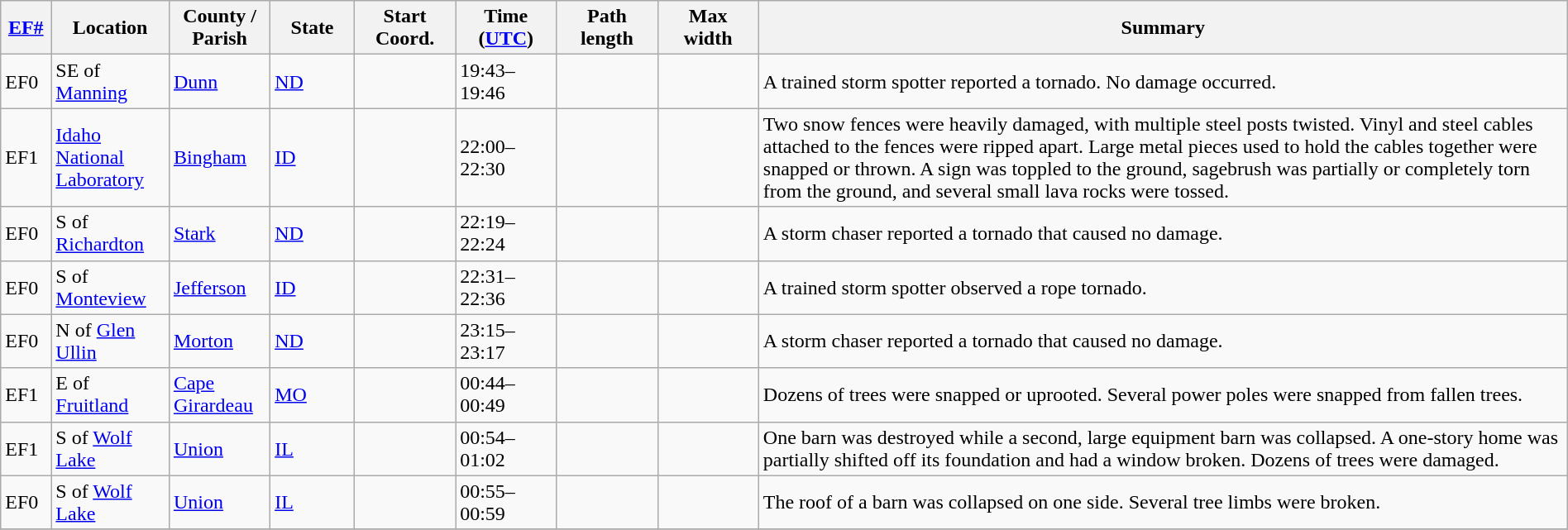<table class="wikitable sortable" style="width:100%;">
<tr>
<th scope="col"  style="width:3%; text-align:center;"><a href='#'>EF#</a></th>
<th scope="col"  style="width:7%; text-align:center;" class="unsortable">Location</th>
<th scope="col"  style="width:6%; text-align:center;" class="unsortable">County / Parish</th>
<th scope="col"  style="width:5%; text-align:center;">State</th>
<th scope="col"  style="width:6%; text-align:center;">Start Coord.</th>
<th scope="col"  style="width:6%; text-align:center;">Time (<a href='#'>UTC</a>)</th>
<th scope="col"  style="width:6%; text-align:center;">Path length</th>
<th scope="col"  style="width:6%; text-align:center;">Max width</th>
<th scope="col" class="unsortable" style="width:48%; text-align:center;">Summary</th>
</tr>
<tr>
<td bgcolor=>EF0</td>
<td>SE of <a href='#'>Manning</a></td>
<td><a href='#'>Dunn</a></td>
<td><a href='#'>ND</a></td>
<td></td>
<td>19:43–19:46</td>
<td></td>
<td></td>
<td>A trained storm spotter reported a tornado. No damage occurred.</td>
</tr>
<tr>
<td bgcolor=>EF1</td>
<td><a href='#'>Idaho National Laboratory</a></td>
<td><a href='#'>Bingham</a></td>
<td><a href='#'>ID</a></td>
<td></td>
<td>22:00–22:30</td>
<td></td>
<td></td>
<td>Two snow fences were heavily damaged, with multiple steel posts twisted. Vinyl and steel cables attached to the fences were ripped apart. Large metal pieces used to hold the cables together were snapped or thrown. A sign was toppled to the ground, sagebrush was partially or completely torn from the ground, and several small lava rocks were tossed.</td>
</tr>
<tr>
<td bgcolor=>EF0</td>
<td>S of <a href='#'>Richardton</a></td>
<td><a href='#'>Stark</a></td>
<td><a href='#'>ND</a></td>
<td></td>
<td>22:19–22:24</td>
<td></td>
<td></td>
<td>A storm chaser reported a tornado that caused no damage.</td>
</tr>
<tr>
<td bgcolor=>EF0</td>
<td>S of <a href='#'>Monteview</a></td>
<td><a href='#'>Jefferson</a></td>
<td><a href='#'>ID</a></td>
<td></td>
<td>22:31–22:36</td>
<td></td>
<td></td>
<td>A trained storm spotter observed a rope tornado.</td>
</tr>
<tr>
<td bgcolor=>EF0</td>
<td>N of <a href='#'>Glen Ullin</a></td>
<td><a href='#'>Morton</a></td>
<td><a href='#'>ND</a></td>
<td></td>
<td>23:15–23:17</td>
<td></td>
<td></td>
<td>A storm chaser reported a tornado that caused no damage.</td>
</tr>
<tr>
<td bgcolor=>EF1</td>
<td>E of <a href='#'>Fruitland</a></td>
<td><a href='#'>Cape Girardeau</a></td>
<td><a href='#'>MO</a></td>
<td></td>
<td>00:44–00:49</td>
<td></td>
<td></td>
<td>Dozens of trees were snapped or uprooted. Several power poles were snapped from fallen trees.</td>
</tr>
<tr>
<td bgcolor=>EF1</td>
<td>S of <a href='#'>Wolf Lake</a></td>
<td><a href='#'>Union</a></td>
<td><a href='#'>IL</a></td>
<td></td>
<td>00:54–01:02</td>
<td></td>
<td></td>
<td>One barn was destroyed while a second, large equipment barn was collapsed. A one-story home was partially shifted off its foundation and had a window broken. Dozens of trees were damaged.</td>
</tr>
<tr>
<td bgcolor=>EF0</td>
<td>S of <a href='#'>Wolf Lake</a></td>
<td><a href='#'>Union</a></td>
<td><a href='#'>IL</a></td>
<td></td>
<td>00:55–00:59</td>
<td></td>
<td></td>
<td>The roof of a barn was collapsed on one side. Several tree limbs were broken.</td>
</tr>
<tr>
</tr>
</table>
